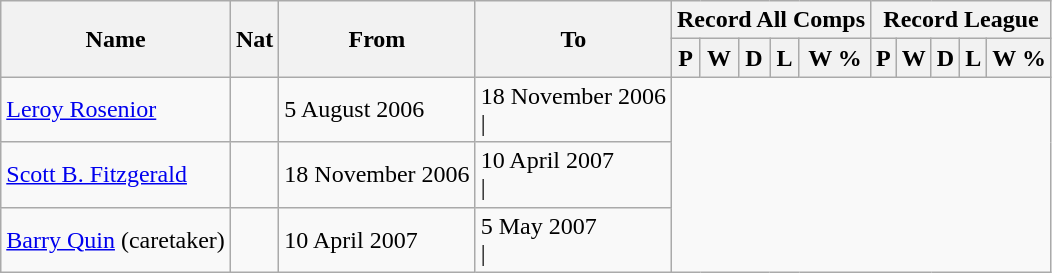<table class="wikitable" style="text-align: center">
<tr>
<th rowspan="2">Name</th>
<th rowspan="2">Nat</th>
<th rowspan="2">From</th>
<th rowspan="2">To</th>
<th colspan="5">Record All Comps</th>
<th colspan="5">Record League</th>
</tr>
<tr>
<th>P</th>
<th>W</th>
<th>D</th>
<th>L</th>
<th>W %</th>
<th>P</th>
<th>W</th>
<th>D</th>
<th>L</th>
<th>W %</th>
</tr>
<tr>
<td align=left><a href='#'>Leroy Rosenior</a></td>
<td></td>
<td align=left>5 August 2006</td>
<td align=left>18 November 2006<br>|</td>
</tr>
<tr>
<td align=left><a href='#'>Scott B. Fitzgerald</a></td>
<td></td>
<td align=left>18 November 2006</td>
<td align=left>10 April 2007<br>|</td>
</tr>
<tr>
<td align=left><a href='#'>Barry Quin</a> (caretaker)</td>
<td></td>
<td align=left>10 April 2007</td>
<td align=left>5 May 2007<br>|</td>
</tr>
</table>
